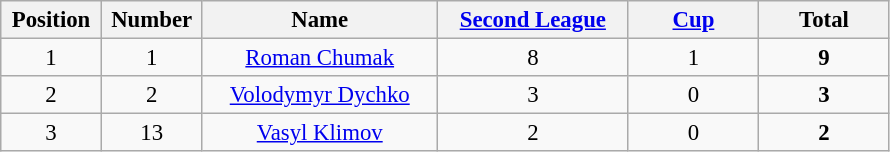<table class="wikitable" style="font-size: 95%; text-align: center;">
<tr>
<th width=60>Position</th>
<th width=60>Number</th>
<th width=150>Name</th>
<th width=120><a href='#'>Second League</a></th>
<th width=80><a href='#'>Cup</a></th>
<th width=80>Total</th>
</tr>
<tr>
<td>1</td>
<td>1</td>
<td><a href='#'>Roman Chumak</a></td>
<td>8</td>
<td>1</td>
<td><strong>9</strong></td>
</tr>
<tr>
<td>2</td>
<td>2</td>
<td><a href='#'>Volodymyr Dychko</a></td>
<td>3</td>
<td>0</td>
<td><strong>3</strong></td>
</tr>
<tr>
<td>3</td>
<td>13</td>
<td><a href='#'>Vasyl Klimov</a></td>
<td>2</td>
<td>0</td>
<td><strong>2</strong></td>
</tr>
</table>
